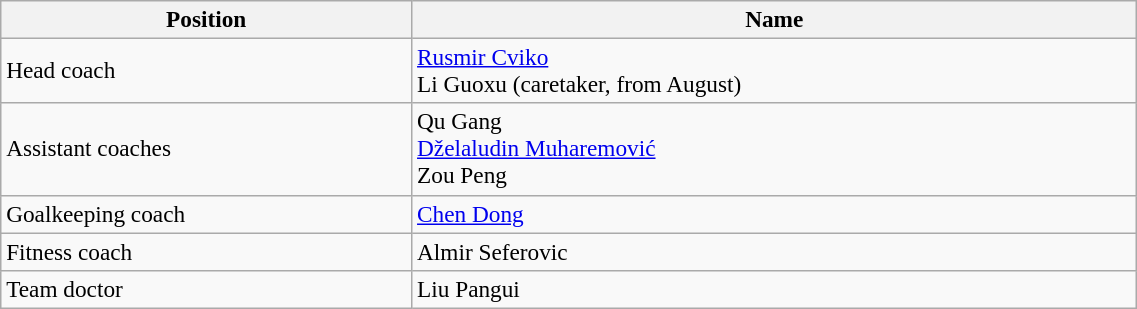<table class="wikitable" style="text-align: left; font-size:97%" width=60%>
<tr>
<th>Position</th>
<th>Name</th>
</tr>
<tr>
<td>Head coach</td>
<td> <a href='#'>Rusmir Cviko</a><br> Li Guoxu (caretaker, from August)</td>
</tr>
<tr>
<td>Assistant coaches</td>
<td> Qu Gang<br> <a href='#'>Dželaludin Muharemović</a><br> Zou Peng</td>
</tr>
<tr>
<td>Goalkeeping coach</td>
<td> <a href='#'>Chen Dong</a></td>
</tr>
<tr>
<td>Fitness coach</td>
<td> Almir Seferovic</td>
</tr>
<tr>
<td>Team doctor</td>
<td> Liu Pangui</td>
</tr>
</table>
